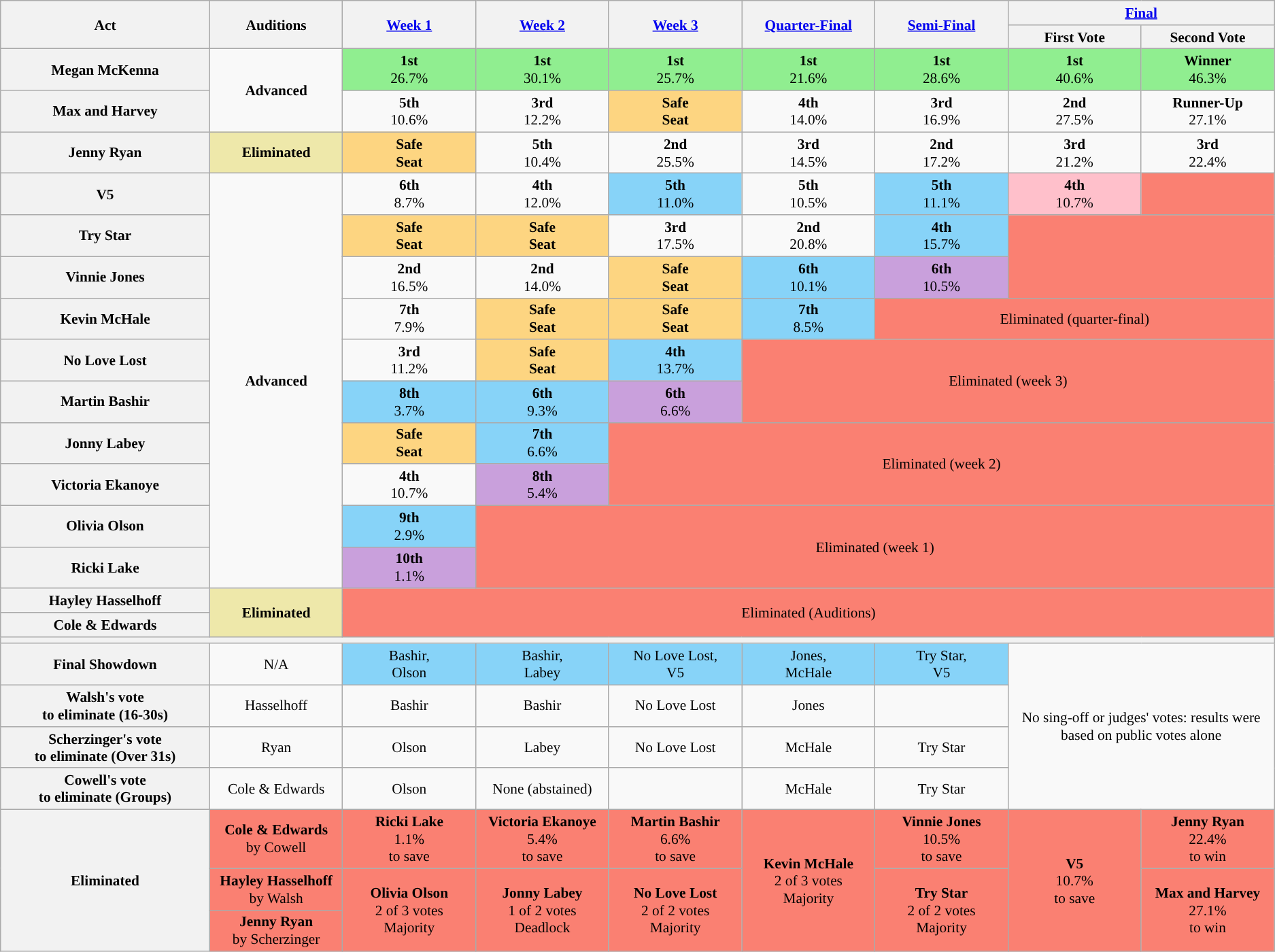<table class="wikitable" style="text-align:center; font-size:89%">
<tr>
<th style="width:11%" rowspan="2" scope="col">Act</th>
<th style="width:7%" rowspan="2">Auditions</th>
<th style="width:7%" rowspan="2" scope="col"><a href='#'>Week 1</a></th>
<th style="width:7%" rowspan="2" scope="col"><a href='#'>Week 2</a></th>
<th style="width:7%" rowspan="2" scope="col"><a href='#'>Week 3</a></th>
<th style="width:7%" rowspan="2" scope="col"><a href='#'>Quarter-Final</a></th>
<th style="width:7%" rowspan="2" scope="col"><a href='#'>Semi-Final</a></th>
<th colspan="2"><a href='#'>Final</a></th>
</tr>
<tr>
<th style="width:7%">First Vote</th>
<th style="width:7%">Second Vote</th>
</tr>
<tr>
<th scope="row">Megan McKenna</th>
<td rowspan=2><strong>Advanced</strong></td>
<td style="background:lightgreen;"><strong>1st</strong><br>26.7%</td>
<td style="background:lightgreen;"><strong>1st</strong><br>30.1%</td>
<td style="background:lightgreen;"><strong>1st</strong><br>25.7%</td>
<td style="background:lightgreen;"><strong>1st</strong><br>21.6%</td>
<td style="background:lightgreen;"><strong>1st</strong><br>28.6%</td>
<td style="background:lightgreen;"><strong>1st</strong><br>40.6%</td>
<td style="background:lightgreen;"><strong>Winner</strong><br>46.3%</td>
</tr>
<tr>
<th scope="row">Max and Harvey</th>
<td><strong>5th</strong><br>10.6%</td>
<td><strong>3rd</strong><br>12.2%</td>
<td style="background:#fdd581;"><strong>Safe<br>Seat</strong></td>
<td><strong>4th</strong><br>14.0%</td>
<td><strong>3rd</strong><br>16.9%</td>
<td><strong>2nd</strong><br>27.5%</td>
<td style="background:;"><strong>Runner-Up</strong><br>27.1%</td>
</tr>
<tr>
<th scope="row">Jenny Ryan</th>
<td style="background:#EEE8AA;"><strong>Eliminated</strong></td>
<td style="background:#fdd581;"><strong>Safe<br>Seat</strong></td>
<td><strong>5th</strong><br>10.4%</td>
<td><strong>2nd</strong><br>25.5%</td>
<td><strong>3rd</strong><br>14.5%</td>
<td><strong>2nd</strong><br>17.2%</td>
<td><strong>3rd</strong><br>21.2%</td>
<td style="background:#;"><strong>3rd</strong><br>22.4%</td>
</tr>
<tr>
<th scope="row">V5</th>
<td rowspan=10><strong>Advanced</strong></td>
<td><strong>6th</strong><br>8.7%</td>
<td><strong>4th</strong><br>12.0%</td>
<td style="background:#87D3F8;"><strong>5th</strong><br>11.0%</td>
<td><strong>5th</strong><br>10.5%</td>
<td style="background:#87D3F8;"><strong>5th</strong><br>11.1%</td>
<td style="background:pink;"><strong>4th</strong><br>10.7%</td>
<td style="background:salmon;"></td>
</tr>
<tr>
<th scope="row">Try Star</th>
<td style="background:#fdd581;"><strong>Safe<br>Seat</strong></td>
<td style="background:#fdd581;"><strong>Safe<br>Seat</strong></td>
<td><strong>3rd</strong><br>17.5%</td>
<td><strong>2nd</strong><br>20.8%</td>
<td style="background:#87D3F8;"><strong>4th</strong><br>15.7%</td>
<td rowspan=2 colspan="2" style="background:salmon;"></td>
</tr>
<tr>
<th scope="row">Vinnie Jones</th>
<td><strong>2nd</strong><br>16.5%</td>
<td><strong>2nd</strong><br>14.0%</td>
<td style="background:#fdd581;"><strong>Safe<br>Seat</strong></td>
<td style="background:#87D3F8;"><strong>6th</strong><br>10.1%</td>
<td style="background:#C9A0DC;"><strong>6th</strong><br>10.5%</td>
</tr>
<tr>
<th scope="row">Kevin McHale</th>
<td><strong>7th</strong><br>7.9%</td>
<td style="background:#fdd581;"><strong>Safe<br>Seat</strong></td>
<td style="background:#fdd581;"><strong>Safe<br>Seat</strong></td>
<td style="background:#87D3F8;"><strong>7th</strong><br>8.5%</td>
<td colspan="3" style="background:salmon;">Eliminated (quarter-final)</td>
</tr>
<tr>
<th scope="row">No Love Lost</th>
<td><strong>3rd</strong><br>11.2%</td>
<td style="background:#fdd581;"><strong>Safe<br>Seat</strong></td>
<td style="background:#87D3F8;"><strong>4th</strong><br>13.7%</td>
<td rowspan=2 colspan="4" style="background:salmon;">Eliminated (week 3)</td>
</tr>
<tr>
<th scope="row">Martin Bashir</th>
<td style="background:#87D3F8;"><strong>8th</strong><br>3.7%</td>
<td style="background:#87D3F8;"><strong>6th</strong><br>9.3%</td>
<td style="background:#C9A0DC;"><strong>6th</strong><br>6.6%</td>
</tr>
<tr>
<th scope="row">Jonny Labey</th>
<td style="background:#fdd581;"><strong>Safe<br>Seat</strong></td>
<td style="background:#87D3F8;"><strong>7th</strong><br>6.6%</td>
<td rowspan=2 colspan="5" style="background:salmon;">Eliminated (week 2)</td>
</tr>
<tr>
<th scope="row">Victoria Ekanoye</th>
<td><strong>4th</strong><br>10.7%</td>
<td style="background:#C9A0DC;"><strong>8th</strong><br>5.4%</td>
</tr>
<tr>
<th scope="row">Olivia Olson</th>
<td style="background:#87D3F8;"><strong>9th</strong><br>2.9%</td>
<td rowspan=2 colspan="6" style="background:salmon;">Eliminated (week 1)</td>
</tr>
<tr>
<th scope="row">Ricki Lake</th>
<td style="background:#C9A0DC;"><strong>10th</strong><br>1.1%</td>
</tr>
<tr>
<th>Hayley Hasselhoff</th>
<td rowspan=2 style="background:#EEE8AA;"><strong>Eliminated</strong></td>
<td colspan="7" rowspan="2" style="background:salmon">Eliminated (Auditions)</td>
</tr>
<tr>
<th>Cole & Edwards</th>
</tr>
<tr>
<th colspan="11"></th>
</tr>
<tr>
<th scope="row">Final Showdown</th>
<td rowspan="1">N/A</td>
<td style="background:#87D3F8">Bashir,<br>Olson</td>
<td style="background:#87D3F8">Bashir,<br>Labey</td>
<td style="background:#87D3F8">No Love Lost,<br>V5</td>
<td style="background:#87D3F8">Jones,<br>McHale</td>
<td style="background:#87D3F8">Try Star,<br>V5</td>
<td colspan="2" rowspan="4">No sing-off or judges' votes: results were based on public votes alone</td>
</tr>
<tr>
<th scope="row">Walsh's vote<br>to eliminate (16-30s)</th>
<td>Hasselhoff</td>
<td>Bashir</td>
<td>Bashir</td>
<td>No Love Lost</td>
<td>Jones</td>
<td></td>
</tr>
<tr>
<th scope="row">Scherzinger's vote<br>to eliminate (Over 31s)</th>
<td>Ryan</td>
<td>Olson</td>
<td>Labey</td>
<td>No Love Lost</td>
<td>McHale</td>
<td>Try Star</td>
</tr>
<tr>
<th scope="row">Cowell's vote<br>to eliminate (Groups)</th>
<td>Cole & Edwards</td>
<td>Olson</td>
<td>None (abstained)</td>
<td></td>
<td>McHale</td>
<td>Try Star</td>
</tr>
<tr>
<th rowspan=3 scope="row">Eliminated</th>
<td style="background:#FA8072"><strong>Cole & Edwards</strong><br>by Cowell</td>
<td style="background:#FA8072"><strong>Ricki Lake</strong><br>1.1%<br>to save</td>
<td style="background:#FA8072"><strong>Victoria Ekanoye</strong><br>5.4%<br>to save</td>
<td style="background:#FA8072"><strong>Martin Bashir</strong><br>6.6%<br>to save</td>
<td rowspan="3" style="background:#FA8072"><strong>Kevin McHale</strong><br>2 of 3 votes<br>Majority</td>
<td style="background:#FA8072"><strong>Vinnie Jones</strong><br>10.5%<br>to save</td>
<td rowspan="3" style="background:#FA8072; width:5%"><strong>V5</strong><br>10.7%<br>to save</td>
<td style="background:#FA8072; "><strong>Jenny Ryan</strong><br>22.4%<br>to win</td>
</tr>
<tr>
<td style="background:#FA8072"><strong>Hayley Hasselhoff</strong><br>by Walsh</td>
<td rowspan=2 style="background:#FA8072"><strong>Olivia Olson</strong><br>2 of 3 votes<br>Majority</td>
<td rowspan=2 style="background:#FA8072"><strong>Jonny Labey</strong><br>1 of 2 votes<br>Deadlock</td>
<td rowspan=2 style="background:#FA8072"><strong>No Love Lost</strong><br>2 of 2 votes<br>Majority</td>
<td rowspan=2 style="background:#FA8072"><strong>Try Star</strong><br>2 of 2 votes<br>Majority</td>
<td rowspan=2 style="background:#FA8072"><strong>Max and Harvey</strong><br>27.1%<br>to win</td>
</tr>
<tr>
<td style="background:#FA8072"><strong>Jenny Ryan</strong><br>by Scherzinger</td>
</tr>
</table>
